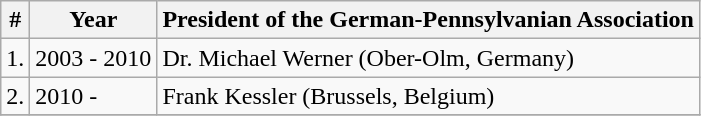<table class="wikitable">
<tr class="hintergrundfarbe5">
<th>#</th>
<th>Year</th>
<th>President of the German-Pennsylvanian Association</th>
</tr>
<tr>
<td align="right">1.</td>
<td>2003 - 2010</td>
<td>Dr. Michael Werner (Ober-Olm, Germany)</td>
</tr>
<tr>
<td align="right">2.</td>
<td>2010 -</td>
<td>Frank Kessler (Brussels, Belgium)</td>
</tr>
<tr>
</tr>
</table>
